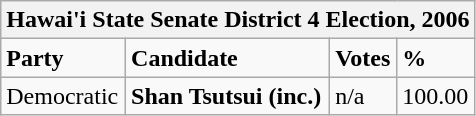<table class="wikitable">
<tr>
<th colspan="4">Hawai'i State Senate District 4 Election, 2006</th>
</tr>
<tr>
<td><strong>Party</strong></td>
<td><strong>Candidate</strong></td>
<td><strong>Votes</strong></td>
<td><strong>%</strong></td>
</tr>
<tr>
<td>Democratic</td>
<td><strong>Shan Tsutsui (inc.)</strong></td>
<td>n/a</td>
<td>100.00</td>
</tr>
</table>
